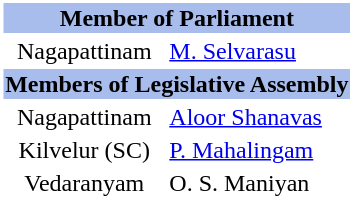<table class="toccolours" style="clear:right; float:right; background:#ffffff; margin: 0 0 0.5em 1em; width:220">
<tr>
<th style="background:#A8BDEC" align="center" colspan=2>Member of Parliament</th>
</tr>
<tr>
<td align="center">Nagapattinam</td>
<td><a href='#'>M. Selvarasu</a> </td>
</tr>
<tr>
<th style="background:#A8BDEC" align="center" colspan=2>Members of Legislative Assembly</th>
</tr>
<tr>
<td align="center">Nagapattinam</td>
<td><a href='#'>Aloor Shanavas</a></td>
</tr>
<tr>
<td align="center">Kilvelur (SC)</td>
<td><a href='#'>P. Mahalingam</a></td>
</tr>
<tr>
<td align="center">Vedaranyam</td>
<td>O. S. Maniyan</td>
</tr>
<tr>
</tr>
</table>
